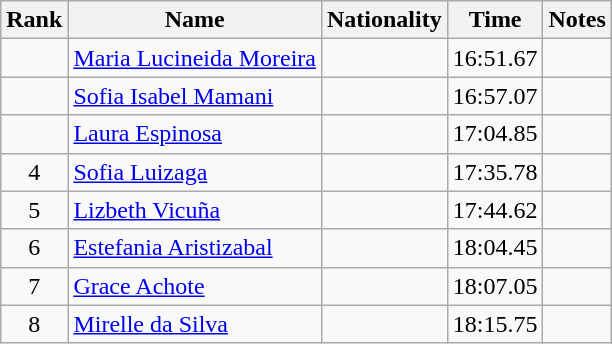<table class="wikitable sortable" style="text-align:center">
<tr>
<th>Rank</th>
<th>Name</th>
<th>Nationality</th>
<th>Time</th>
<th>Notes</th>
</tr>
<tr>
<td></td>
<td align=left><a href='#'>Maria Lucineida Moreira</a></td>
<td align=left></td>
<td>16:51.67</td>
<td></td>
</tr>
<tr>
<td></td>
<td align=left><a href='#'>Sofia Isabel Mamani</a></td>
<td align=left></td>
<td>16:57.07</td>
<td></td>
</tr>
<tr>
<td></td>
<td align=left><a href='#'>Laura Espinosa</a></td>
<td align=left></td>
<td>17:04.85</td>
<td></td>
</tr>
<tr>
<td>4</td>
<td align=left><a href='#'>Sofia Luizaga</a></td>
<td align=left></td>
<td>17:35.78</td>
<td></td>
</tr>
<tr>
<td>5</td>
<td align=left><a href='#'>Lizbeth Vicuña</a></td>
<td align=left></td>
<td>17:44.62</td>
<td></td>
</tr>
<tr>
<td>6</td>
<td align=left><a href='#'>Estefania Aristizabal</a></td>
<td align=left></td>
<td>18:04.45</td>
<td></td>
</tr>
<tr>
<td>7</td>
<td align=left><a href='#'>Grace Achote</a></td>
<td align=left></td>
<td>18:07.05</td>
<td></td>
</tr>
<tr>
<td>8</td>
<td align=left><a href='#'>Mirelle da Silva</a></td>
<td align=left></td>
<td>18:15.75</td>
<td></td>
</tr>
</table>
